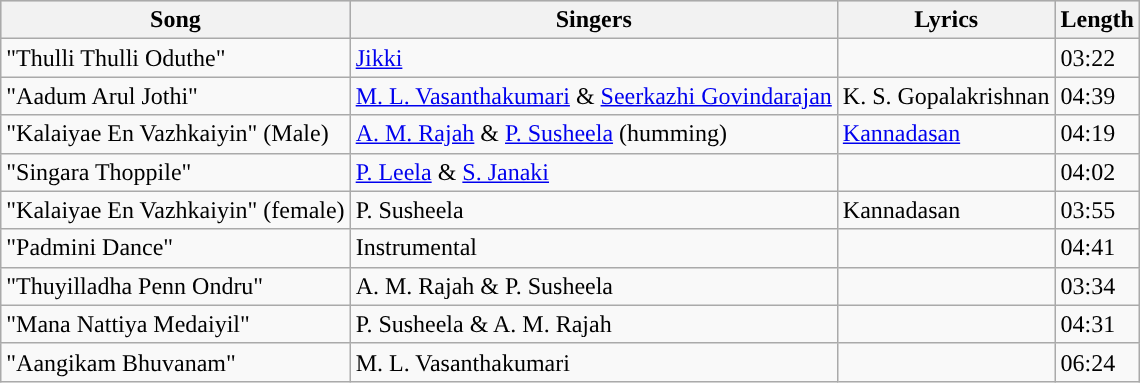<table class="wikitable" style="border">
<tr style="background:#cccccf; text-align:center;">
<th>Song</th>
<th>Singers</th>
<th>Lyrics</th>
<th>Length</th>
</tr>
<tr>
<td>"Thulli Thulli Oduthe"</td>
<td><a href='#'>Jikki</a></td>
<td></td>
<td>03:22</td>
</tr>
<tr>
<td>"Aadum Arul Jothi"</td>
<td><a href='#'>M. L. Vasanthakumari</a> & <a href='#'>Seerkazhi Govindarajan</a></td>
<td>K. S. Gopalakrishnan</td>
<td>04:39</td>
</tr>
<tr>
<td>"Kalaiyae En Vazhkaiyin" (Male)</td>
<td><a href='#'>A. M. Rajah</a> & <a href='#'>P. Susheela</a> (humming)</td>
<td><a href='#'>Kannadasan</a></td>
<td>04:19</td>
</tr>
<tr>
<td>"Singara Thoppile"</td>
<td><a href='#'>P. Leela</a> & <a href='#'>S. Janaki</a></td>
<td></td>
<td>04:02</td>
</tr>
<tr>
<td>"Kalaiyae En Vazhkaiyin" (female)</td>
<td>P. Susheela</td>
<td>Kannadasan</td>
<td>03:55</td>
</tr>
<tr>
<td>"Padmini Dance"</td>
<td>Instrumental</td>
<td></td>
<td>04:41</td>
</tr>
<tr>
<td>"Thuyilladha Penn Ondru"</td>
<td>A. M. Rajah & P. Susheela</td>
<td></td>
<td>03:34</td>
</tr>
<tr>
<td>"Mana Nattiya Medaiyil"</td>
<td>P. Susheela & A. M. Rajah</td>
<td></td>
<td>04:31</td>
</tr>
<tr>
<td>"Aangikam Bhuvanam"</td>
<td>M. L. Vasanthakumari</td>
<td></td>
<td>06:24</td>
</tr>
</table>
